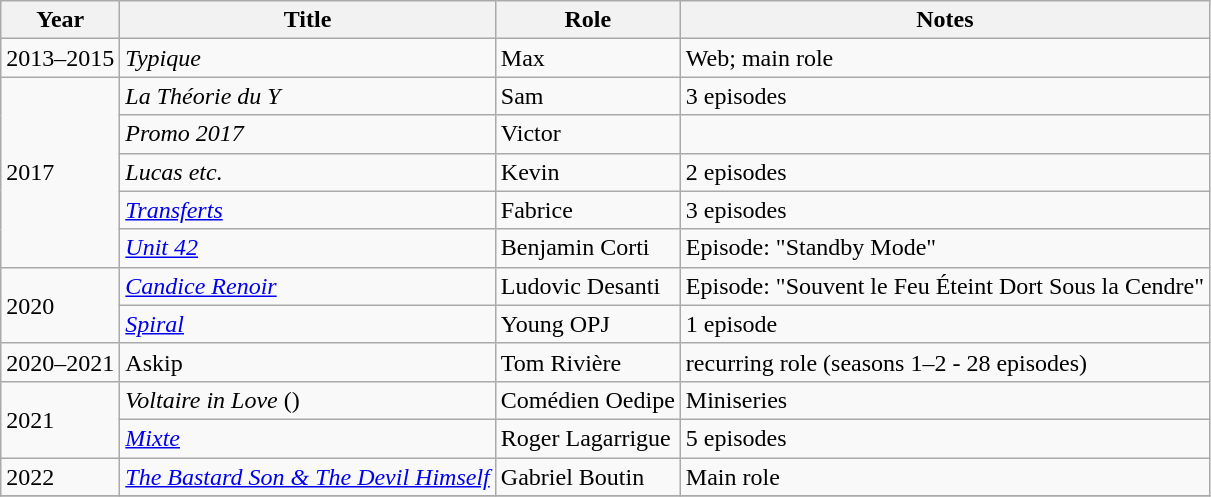<table class="wikitable sortable">
<tr>
<th>Year</th>
<th>Title</th>
<th>Role</th>
<th class="unsortable">Notes</th>
</tr>
<tr>
<td>2013–2015</td>
<td><em>Typique</em></td>
<td>Max</td>
<td>Web; main role</td>
</tr>
<tr>
<td rowspan="5">2017</td>
<td><em>La Théorie du Y</em></td>
<td>Sam</td>
<td>3 episodes</td>
</tr>
<tr>
<td><em>Promo 2017</em></td>
<td>Victor</td>
<td></td>
</tr>
<tr>
<td><em>Lucas etc.</em></td>
<td>Kevin</td>
<td>2 episodes</td>
</tr>
<tr>
<td><em><a href='#'>Transferts</a></em></td>
<td>Fabrice</td>
<td>3 episodes</td>
</tr>
<tr>
<td><em><a href='#'>Unit 42</a></em></td>
<td>Benjamin Corti</td>
<td>Episode: "Standby Mode"</td>
</tr>
<tr>
<td rowspan="2">2020</td>
<td><em><a href='#'>Candice Renoir</a></em></td>
<td>Ludovic Desanti</td>
<td>Episode: "Souvent le Feu Éteint Dort Sous la Cendre"</td>
</tr>
<tr>
<td><em><a href='#'>Spiral</a></em></td>
<td>Young OPJ</td>
<td>1 episode</td>
</tr>
<tr>
<td>2020–2021</td>
<td>Askip</td>
<td>Tom Rivière</td>
<td>recurring role (seasons 1–2 - 28 episodes)</td>
</tr>
<tr>
<td rowspan="2">2021</td>
<td><em>Voltaire in Love</em> ()</td>
<td>Comédien Oedipe</td>
<td>Miniseries</td>
</tr>
<tr>
<td><em><a href='#'>Mixte</a></em></td>
<td>Roger Lagarrigue</td>
<td>5 episodes</td>
</tr>
<tr>
<td>2022</td>
<td><em><a href='#'>The Bastard Son & The Devil Himself</a></em></td>
<td>Gabriel Boutin</td>
<td>Main role</td>
</tr>
<tr>
</tr>
</table>
